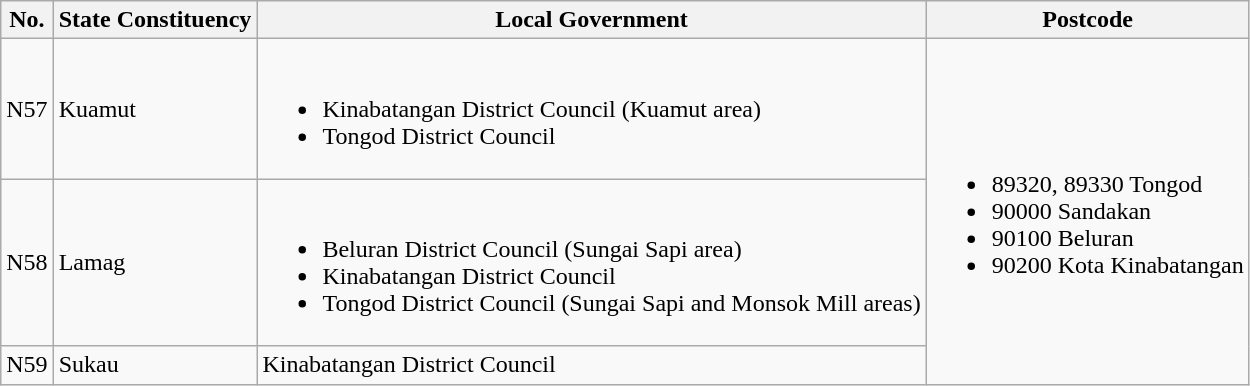<table class="wikitable">
<tr>
<th>No.</th>
<th>State Constituency</th>
<th>Local Government</th>
<th>Postcode</th>
</tr>
<tr>
<td>N57</td>
<td>Kuamut</td>
<td><br><ul><li>Kinabatangan District Council (Kuamut area)</li><li>Tongod District Council</li></ul></td>
<td rowspan="3"><br><ul><li>89320, 89330 Tongod</li><li>90000 Sandakan</li><li>90100 Beluran</li><li>90200 Kota Kinabatangan</li></ul></td>
</tr>
<tr>
<td>N58</td>
<td>Lamag</td>
<td><br><ul><li>Beluran District Council (Sungai Sapi area)</li><li>Kinabatangan District Council</li><li>Tongod District Council (Sungai Sapi and Monsok Mill areas)</li></ul></td>
</tr>
<tr>
<td>N59</td>
<td>Sukau</td>
<td>Kinabatangan District Council</td>
</tr>
</table>
